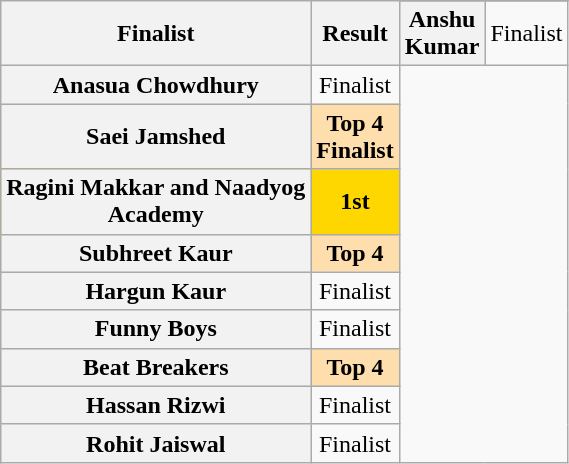<table class="wikitable sortable plainrowheaders" style="text-align:center; width:30%;">
<tr>
<th rowspan="2" scope="col" class="unsortable" style="width:17em;">Finalist</th>
<th rowspan="2" scope="col">Result</th>
</tr>
<tr>
<th scope="row">Anshu Kumar</th>
<td>Finalist</td>
</tr>
<tr>
<th scope="row">Anasua Chowdhury</th>
<td>Finalist</td>
</tr>
<tr style="background:NavajoWhite;">
<th scope="row"><strong>Saei Jamshed</strong></th>
<td><strong>Top 4 Finalist</strong></td>
</tr>
<tr style="background:gold;">
<th scope="row"><strong>Ragini Makkar and Naadyog Academy</strong></th>
<td><strong>1st</strong></td>
</tr>
<tr style="background:NavajoWhite;">
<th scope="row"><strong>Subhreet Kaur</strong></th>
<td><strong>Top 4</strong></td>
</tr>
<tr>
<th scope="row">Hargun Kaur</th>
<td>Finalist</td>
</tr>
<tr>
<th scope="row">Funny Boys</th>
<td>Finalist</td>
</tr>
<tr style="background:NavajoWhite;">
<th scope="row"><strong>Beat Breakers</strong></th>
<td><strong>Top 4</strong></td>
</tr>
<tr>
<th scope="row">Hassan Rizwi</th>
<td>Finalist</td>
</tr>
<tr>
<th scope="row">Rohit Jaiswal</th>
<td>Finalist</td>
</tr>
</table>
